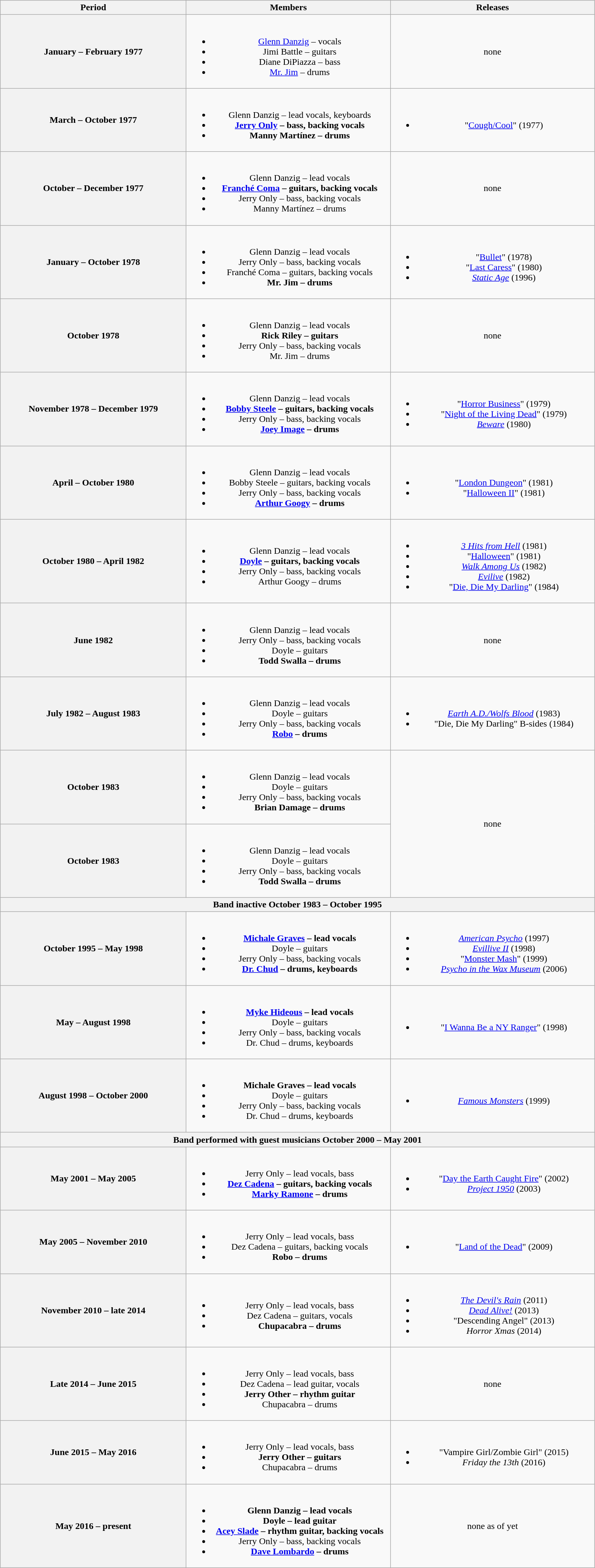<table class="wikitable plainrowheaders" style="text-align:center;">
<tr>
<th scope="col" style="width:20em;">Period</th>
<th scope="col" style="width:22em;">Members</th>
<th scope="col" style="width:22em;">Releases</th>
</tr>
<tr>
<th>January – February 1977</th>
<td><br><ul><li><a href='#'>Glenn Danzig</a> – vocals</li><li>Jimi Battle – guitars</li><li>Diane DiPiazza – bass</li><li><a href='#'>Mr. Jim</a> – drums</li></ul></td>
<td>none</td>
</tr>
<tr>
<th scope="col">March – October 1977</th>
<td><br><ul><li>Glenn Danzig – lead vocals, keyboards</li><li><strong><a href='#'>Jerry Only</a> – bass, backing vocals</strong></li><li><strong>Manny Martínez – drums</strong></li></ul></td>
<td><br><ul><li>"<a href='#'>Cough/Cool</a>" (1977)</li></ul></td>
</tr>
<tr>
<th scope="col">October – December 1977</th>
<td><br><ul><li>Glenn Danzig – lead vocals</li><li><strong><a href='#'>Franché Coma</a> – guitars, backing vocals</strong></li><li>Jerry Only – bass, backing vocals</li><li>Manny Martínez – drums</li></ul></td>
<td>none</td>
</tr>
<tr>
<th scope="col">January – October 1978</th>
<td><br><ul><li>Glenn Danzig – lead vocals</li><li>Jerry Only – bass, backing vocals</li><li>Franché Coma – guitars, backing vocals</li><li><strong>Mr. Jim – drums</strong></li></ul></td>
<td><br><ul><li>"<a href='#'>Bullet</a>" (1978)</li><li>"<a href='#'>Last Caress</a>" (1980)</li><li><em><a href='#'>Static Age</a></em> (1996)</li></ul></td>
</tr>
<tr>
<th scope="col">October 1978</th>
<td><br><ul><li>Glenn Danzig – lead vocals</li><li><strong>Rick Riley – guitars </strong></li><li>Jerry Only – bass, backing vocals</li><li>Mr. Jim – drums</li></ul></td>
<td>none</td>
</tr>
<tr>
<th scope="col">November 1978 – December 1979</th>
<td><br><ul><li>Glenn Danzig – lead vocals</li><li><strong><a href='#'>Bobby Steele</a> – guitars, backing vocals</strong></li><li>Jerry Only – bass, backing vocals</li><li><strong><a href='#'>Joey Image</a> – drums</strong></li></ul></td>
<td><br><ul><li>"<a href='#'>Horror Business</a>" (1979)</li><li>"<a href='#'>Night of the Living Dead</a>" (1979)</li><li><em><a href='#'>Beware</a></em> (1980)</li></ul></td>
</tr>
<tr>
<th scope="col">April – October 1980</th>
<td><br><ul><li>Glenn Danzig – lead vocals</li><li>Bobby Steele – guitars, backing vocals</li><li>Jerry Only – bass, backing vocals</li><li><strong><a href='#'>Arthur Googy</a> – drums</strong></li></ul></td>
<td><br><ul><li>"<a href='#'>London Dungeon</a>" (1981)</li><li>"<a href='#'>Halloween II</a>" (1981)</li></ul></td>
</tr>
<tr>
<th scope="col">October 1980 – April 1982</th>
<td><br><ul><li>Glenn Danzig – lead vocals</li><li><strong><a href='#'>Doyle</a> – guitars, backing vocals</strong></li><li>Jerry Only – bass, backing vocals</li><li>Arthur Googy – drums</li></ul></td>
<td><br><ul><li><em><a href='#'>3 Hits from Hell</a></em> (1981)</li><li>"<a href='#'>Halloween</a>" (1981)</li><li><em><a href='#'>Walk Among Us</a></em> (1982)</li><li><em><a href='#'>Evilive</a></em> (1982)</li><li>"<a href='#'>Die, Die My Darling</a>" (1984)</li></ul></td>
</tr>
<tr>
<th scope="col">June 1982</th>
<td><br><ul><li>Glenn Danzig – lead vocals</li><li>Jerry Only – bass, backing vocals</li><li>Doyle – guitars</li><li><strong>Todd Swalla – drums </strong></li></ul></td>
<td>none</td>
</tr>
<tr>
<th scope="col">July 1982 – August 1983</th>
<td><br><ul><li>Glenn Danzig – lead vocals</li><li>Doyle – guitars</li><li>Jerry Only – bass, backing vocals</li><li><strong><a href='#'>Robo</a> – drums</strong></li></ul></td>
<td><br><ul><li><em><a href='#'>Earth A.D./Wolfs Blood</a></em> (1983)</li><li>"Die, Die My Darling" B-sides (1984)</li></ul></td>
</tr>
<tr>
<th scope="col">October 1983</th>
<td><br><ul><li>Glenn Danzig – lead vocals</li><li>Doyle – guitars</li><li>Jerry Only – bass, backing vocals</li><li><strong>Brian Damage – drums </strong></li></ul></td>
<td rowspan="2">none</td>
</tr>
<tr>
<th scope="col">October 1983</th>
<td><br><ul><li>Glenn Danzig – lead vocals</li><li>Doyle – guitars</li><li>Jerry Only – bass, backing vocals</li><li><strong>Todd Swalla – drums </strong></li></ul></td>
</tr>
<tr>
<th scope="col" colspan="3">Band inactive October 1983 – October 1995</th>
</tr>
<tr>
<th scope="col">October 1995 – May 1998</th>
<td><br><ul><li><strong><a href='#'>Michale Graves</a> – lead vocals</strong></li><li>Doyle – guitars</li><li>Jerry Only – bass, backing vocals</li><li><strong><a href='#'>Dr. Chud</a> – drums, keyboards</strong></li></ul></td>
<td><br><ul><li><em><a href='#'>American Psycho</a></em> (1997)</li><li><em><a href='#'>Evillive II</a></em> (1998)</li><li>"<a href='#'>Monster Mash</a>" (1999)</li><li><em><a href='#'>Psycho in the Wax Museum</a></em> (2006)<br></li></ul></td>
</tr>
<tr>
<th scope="col">May – August 1998</th>
<td><br><ul><li><strong><a href='#'>Myke Hideous</a> – lead vocals </strong></li><li>Doyle – guitars</li><li>Jerry Only – bass, backing vocals</li><li>Dr. Chud – drums, keyboards</li></ul></td>
<td><br><ul><li>"<a href='#'>I Wanna Be a NY Ranger</a>" (1998)<br></li></ul></td>
</tr>
<tr>
<th scope="col">August 1998 – October 2000</th>
<td><br><ul><li><strong>Michale Graves – lead vocals</strong></li><li>Doyle – guitars</li><li>Jerry Only – bass, backing vocals</li><li>Dr. Chud – drums, keyboards</li></ul></td>
<td><br><ul><li><em><a href='#'>Famous Monsters</a></em> (1999)</li></ul></td>
</tr>
<tr>
<th scope="col" colspan="3">Band performed with guest musicians October 2000 – May 2001</th>
</tr>
<tr>
<th scope="col">May 2001 – May 2005</th>
<td><br><ul><li>Jerry Only – lead vocals, bass</li><li><strong><a href='#'>Dez Cadena</a> – guitars, backing vocals</strong></li><li><strong><a href='#'>Marky Ramone</a> – drums</strong></li></ul></td>
<td><br><ul><li>"<a href='#'>Day the Earth Caught Fire</a>" (2002)</li><li><em><a href='#'>Project 1950</a></em> (2003)</li></ul></td>
</tr>
<tr>
<th scope="col">May 2005 – November 2010</th>
<td><br><ul><li>Jerry Only – lead vocals, bass</li><li>Dez Cadena – guitars, backing vocals</li><li><strong>Robo – drums</strong></li></ul></td>
<td><br><ul><li>"<a href='#'>Land of the Dead</a>" (2009)</li></ul></td>
</tr>
<tr>
<th scope="col">November 2010 – late 2014</th>
<td><br><ul><li>Jerry Only – lead vocals, bass</li><li>Dez Cadena – guitars, vocals</li><li><strong>Chupacabra – drums</strong></li></ul></td>
<td><br><ul><li><em><a href='#'>The Devil's Rain</a></em> (2011)</li><li><em><a href='#'>Dead Alive!</a></em> (2013)</li><li>"Descending Angel" (2013)</li><li><em>Horror Xmas</em> (2014)</li></ul></td>
</tr>
<tr>
<th scope="col">Late 2014 – June 2015</th>
<td><br><ul><li>Jerry Only – lead vocals, bass</li><li>Dez Cadena – lead guitar, vocals</li><li><strong>Jerry Other – rhythm guitar</strong></li><li>Chupacabra – drums</li></ul></td>
<td>none</td>
</tr>
<tr>
<th scope="col">June 2015 – May 2016</th>
<td><br><ul><li>Jerry Only – lead vocals, bass</li><li><strong>Jerry Other – guitars</strong></li><li>Chupacabra – drums</li></ul></td>
<td><br><ul><li>"Vampire Girl/Zombie Girl" (2015)</li><li><em>Friday the 13th</em> (2016)</li></ul></td>
</tr>
<tr>
<th scope="col">May 2016 – present</th>
<td><br><ul><li><strong>Glenn Danzig – lead vocals</strong></li><li><strong>Doyle – lead guitar</strong></li><li><strong><a href='#'>Acey Slade</a> – rhythm guitar, backing vocals</strong></li><li>Jerry Only – bass, backing vocals</li><li><strong><a href='#'>Dave Lombardo</a> – drums</strong></li></ul></td>
<td>none as of yet</td>
</tr>
</table>
